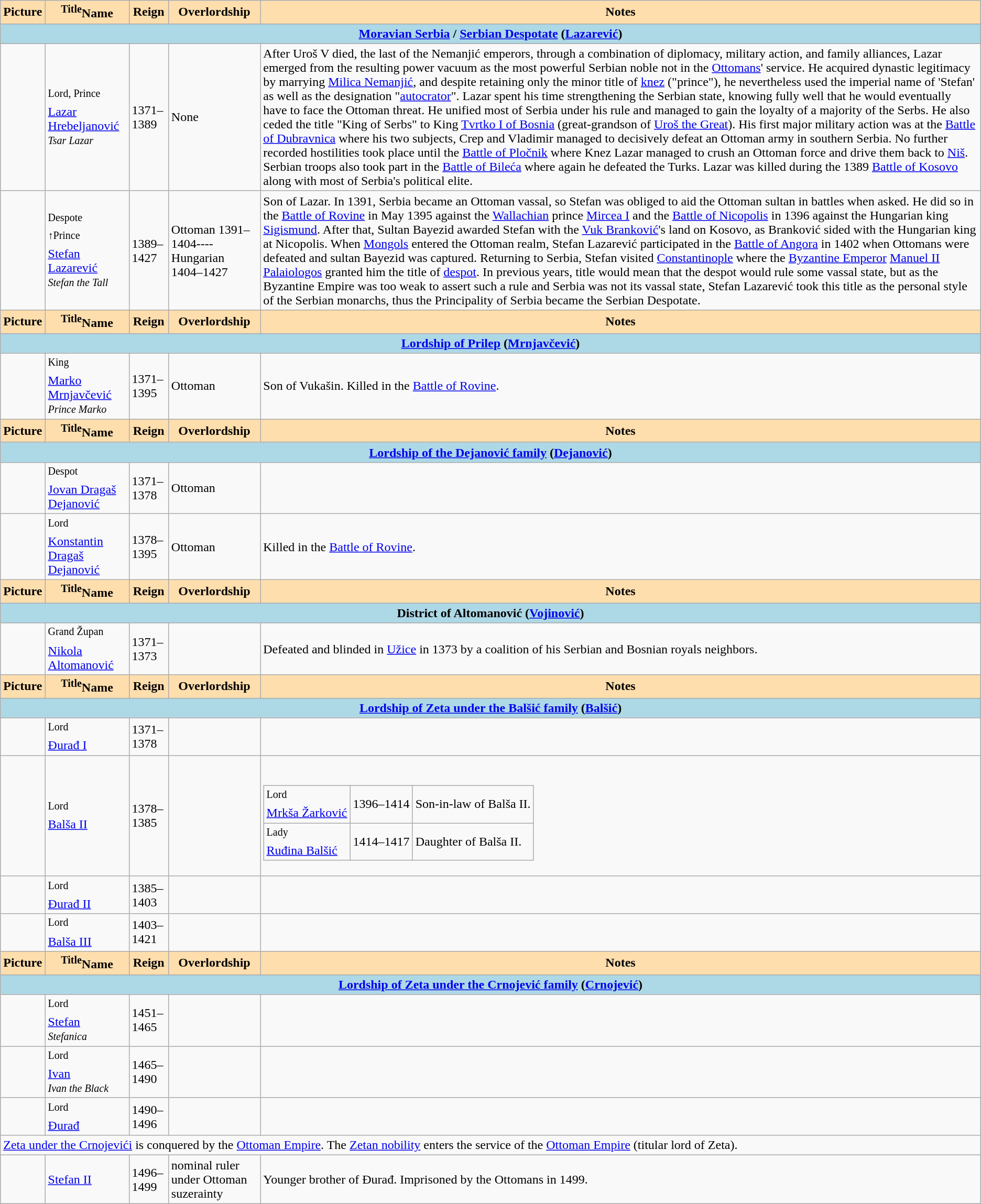<table class="wikitable">
<tr>
<th style=background:#FFDEAD;>Picture</th>
<th style=background:#FFDEAD;><sup>Title</sup>Name</th>
<th style=background:#FFDEAD;>Reign</th>
<th style=background:#FFDEAD;>Overlordship</th>
<th style=background:#FFDEAD;>Notes</th>
</tr>
<tr ->
<th style=background:lightblue; colspan=5><a href='#'>Moravian Serbia</a> / <a href='#'>Serbian Despotate</a> (<a href='#'>Lazarević</a>)</th>
</tr>
<tr ->
<td></td>
<td><sup>Lord, Prince</sup><br><a href='#'>Lazar Hrebeljanović</a><br><small><em>Tsar Lazar</em></small></td>
<td>1371–1389</td>
<td>None</td>
<td>After Uroš V died, the last of the Nemanjić emperors, through a combination of diplomacy, military action, and family alliances, Lazar emerged from the resulting power vacuum as the most powerful Serbian noble not in the <a href='#'>Ottomans</a>' service. He acquired dynastic legitimacy by marrying <a href='#'>Milica Nemanjić</a>, and despite retaining only the minor title of <a href='#'>knez</a> ("prince"), he nevertheless used the imperial name of 'Stefan' as well as the designation "<a href='#'>autocrator</a>".  Lazar spent his time strengthening the Serbian state, knowing fully well that he would eventually have to face the Ottoman threat. He unified most of Serbia under his rule and managed to gain the loyalty of a majority of the Serbs. He also ceded the title "King of Serbs" to King <a href='#'>Tvrtko I of Bosnia</a> (great-grandson of <a href='#'>Uroš the Great</a>). His first major military action was at the <a href='#'>Battle of Dubravnica</a> where his two subjects, Crep and Vladimir managed to decisively defeat an Ottoman army in southern Serbia. No further recorded hostilities took place until the <a href='#'>Battle of Pločnik</a> where Knez Lazar managed to crush an Ottoman force and drive them back to <a href='#'>Niš</a>. Serbian troops also took part in the <a href='#'>Battle of Bileća</a> where again he defeated the Turks. Lazar was killed during the 1389 <a href='#'>Battle of Kosovo</a> along with most of Serbia's political elite.</td>
</tr>
<tr ->
<td></td>
<td><sup>Despote<br>↑Prince</sup><br><a href='#'>Stefan Lazarević</a><br><small><em>Stefan the Tall</em></small></td>
<td>1389–1427</td>
<td>Ottoman 1391–1404----Hungarian 1404–1427</td>
<td>Son of Lazar. In 1391, Serbia became an Ottoman vassal, so Stefan was obliged to aid the Ottoman sultan in battles when asked. He did so in the <a href='#'>Battle of Rovine</a> in May 1395 against the <a href='#'>Wallachian</a> prince <a href='#'>Mircea I</a> and the <a href='#'>Battle of Nicopolis</a> in 1396 against the Hungarian king <a href='#'>Sigismund</a>. After that, Sultan Bayezid awarded Stefan with the <a href='#'>Vuk Branković</a>'s land on Kosovo, as Branković sided with the Hungarian king at Nicopolis.  When <a href='#'>Mongols</a> entered the Ottoman realm, Stefan Lazarević participated in the <a href='#'>Battle of Angora</a> in 1402 when Ottomans were defeated and sultan Bayezid was captured. Returning to Serbia, Stefan visited <a href='#'>Constantinople</a> where the <a href='#'>Byzantine Emperor</a> <a href='#'>Manuel II Palaiologos</a> granted him the title of <a href='#'>despot</a>. In previous years, title would mean that the despot would rule some vassal state, but as the Byzantine Empire was too weak to assert such a rule and Serbia was not its vassal state, Stefan Lazarević took this title as the personal style of the Serbian monarchs, thus the Principality of Serbia became the Serbian Despotate.</td>
</tr>
<tr>
<th style=background:#FFDEAD;>Picture</th>
<th style=background:#FFDEAD;><sup>Title</sup>Name</th>
<th style=background:#FFDEAD;>Reign</th>
<th style=background:#FFDEAD;>Overlordship</th>
<th style=background:#FFDEAD;>Notes</th>
</tr>
<tr ->
<th style=background:lightblue; colspan=5><a href='#'>Lordship of Prilep</a> (<a href='#'>Mrnjavčević</a>)</th>
</tr>
<tr ->
<td></td>
<td><sup>King</sup><br><a href='#'>Marko Mrnjavčević</a><br><small><em>Prince Marko</em></small></td>
<td>1371–1395</td>
<td>Ottoman</td>
<td>Son of Vukašin. Killed in the <a href='#'>Battle of Rovine</a>.</td>
</tr>
<tr>
<th style=background:#FFDEAD;>Picture</th>
<th style=background:#FFDEAD;><sup>Title</sup>Name</th>
<th style=background:#FFDEAD;>Reign</th>
<th style=background:#FFDEAD;>Overlordship</th>
<th style=background:#FFDEAD;>Notes</th>
</tr>
<tr ->
<th style=background:lightblue; colspan=5><a href='#'>Lordship of the Dejanović family</a> (<a href='#'>Dejanović</a>)</th>
</tr>
<tr ->
<td></td>
<td><sup>Despot</sup><br><a href='#'>Jovan Dragaš Dejanović</a></td>
<td>1371–1378</td>
<td>Ottoman</td>
<td></td>
</tr>
<tr ->
<td></td>
<td><sup>Lord</sup><br><a href='#'>Konstantin Dragaš Dejanović</a></td>
<td>1378–1395</td>
<td>Ottoman</td>
<td>Killed in the <a href='#'>Battle of Rovine</a>.</td>
</tr>
<tr>
<th style=background:#FFDEAD;>Picture</th>
<th style=background:#FFDEAD;><sup>Title</sup>Name</th>
<th style=background:#FFDEAD;>Reign</th>
<th style=background:#FFDEAD;>Overlordship</th>
<th style=background:#FFDEAD;>Notes</th>
</tr>
<tr ->
<th style=background:lightblue; colspan=5>District of Altomanović (<a href='#'>Vojinović</a>)</th>
</tr>
<tr ->
<td></td>
<td><sup>Grand Župan</sup><br><a href='#'>Nikola Altomanović</a></td>
<td>1371–1373</td>
<td></td>
<td>Defeated and blinded in <a href='#'>Užice</a> in 1373 by a coalition of his Serbian and Bosnian royals neighbors.</td>
</tr>
<tr>
<th style=background:#FFDEAD;>Picture</th>
<th style=background:#FFDEAD;><sup>Title</sup>Name</th>
<th style=background:#FFDEAD;>Reign</th>
<th style=background:#FFDEAD;>Overlordship</th>
<th style=background:#FFDEAD;>Notes</th>
</tr>
<tr ->
<th style=background:lightblue; colspan=5><a href='#'>Lordship of Zeta under the Balšić family</a> (<a href='#'>Balšić</a>)</th>
</tr>
<tr ->
<td></td>
<td><sup>Lord</sup><br><a href='#'>Đurađ I</a></td>
<td>1371–1378</td>
<td></td>
<td></td>
</tr>
<tr ->
<td></td>
<td><sup>Lord</sup><br><a href='#'>Balša II</a></td>
<td>1378–1385</td>
<td></td>
<td><br><table class="wikitable" align=center>
<tr ->
<td><sup>Lord</sup><br><a href='#'>Mrkša Žarković</a></td>
<td>1396–1414</td>
<td>Son-in-law of Balša II.</td>
</tr>
<tr ->
<td><sup>Lady</sup><br><a href='#'>Ruđina Balšić</a></td>
<td>1414–1417</td>
<td>Daughter of Balša II.</td>
</tr>
</table>
</td>
</tr>
<tr ->
<td></td>
<td><sup>Lord</sup><br><a href='#'>Đurađ II</a></td>
<td>1385–1403</td>
<td></td>
<td></td>
</tr>
<tr ->
<td></td>
<td><sup>Lord</sup><br><a href='#'>Balša III</a></td>
<td>1403–1421</td>
<td></td>
<td></td>
</tr>
<tr ->
<th style=background:#FFDEAD;>Picture</th>
<th style=background:#FFDEAD;><sup>Title</sup>Name</th>
<th style=background:#FFDEAD;>Reign</th>
<th style=background:#FFDEAD;>Overlordship</th>
<th style=background:#FFDEAD;>Notes</th>
</tr>
<tr ->
<th style=background:lightblue; colspan=5><a href='#'>Lordship of Zeta under the Crnojević family</a> (<a href='#'>Crnojević</a>)</th>
</tr>
<tr ->
<td></td>
<td><sup>Lord</sup><br><a href='#'>Stefan</a><br><small><em>Stefanica</em></small></td>
<td>1451–1465</td>
<td></td>
<td></td>
</tr>
<tr ->
<td></td>
<td><sup>Lord</sup><br> <a href='#'>Ivan</a><br><small><em>Ivan the Black</em></small></td>
<td>1465–1490</td>
<td></td>
<td></td>
</tr>
<tr ->
<td></td>
<td><sup>Lord</sup><br><a href='#'>Đurađ</a></td>
<td>1490–1496</td>
<td></td>
<td></td>
</tr>
<tr ->
<td colspan=5> <a href='#'>Zeta under the Crnojevići</a> is conquered by the <a href='#'>Ottoman Empire</a>. The <a href='#'>Zetan nobility</a> enters the service of the <a href='#'>Ottoman Empire</a> (titular lord of Zeta).</td>
</tr>
<tr ->
<td></td>
<td><a href='#'>Stefan II</a></td>
<td>1496–1499</td>
<td>nominal ruler under Ottoman suzerainty</td>
<td>Younger brother of Đurađ. Imprisoned by the Ottomans in 1499.</td>
</tr>
</table>
